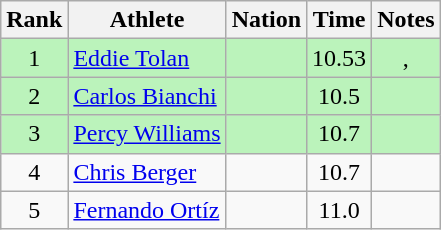<table class="wikitable sortable" style="text-align:center">
<tr>
<th>Rank</th>
<th>Athlete</th>
<th>Nation</th>
<th>Time</th>
<th>Notes</th>
</tr>
<tr bgcolor=bbf3bb>
<td>1</td>
<td align=left><a href='#'>Eddie Tolan</a></td>
<td align=left></td>
<td>10.53</td>
<td>, </td>
</tr>
<tr bgcolor=bbf3bb>
<td>2</td>
<td align=left><a href='#'>Carlos Bianchi</a></td>
<td align=left></td>
<td>10.5</td>
<td></td>
</tr>
<tr bgcolor=bbf3bb>
<td>3</td>
<td align=left><a href='#'>Percy Williams</a></td>
<td align=left></td>
<td>10.7</td>
<td></td>
</tr>
<tr>
<td>4</td>
<td align=left><a href='#'>Chris Berger</a></td>
<td align=left></td>
<td>10.7</td>
<td></td>
</tr>
<tr>
<td>5</td>
<td align=left><a href='#'>Fernando Ortíz</a></td>
<td align=left></td>
<td>11.0</td>
<td></td>
</tr>
</table>
